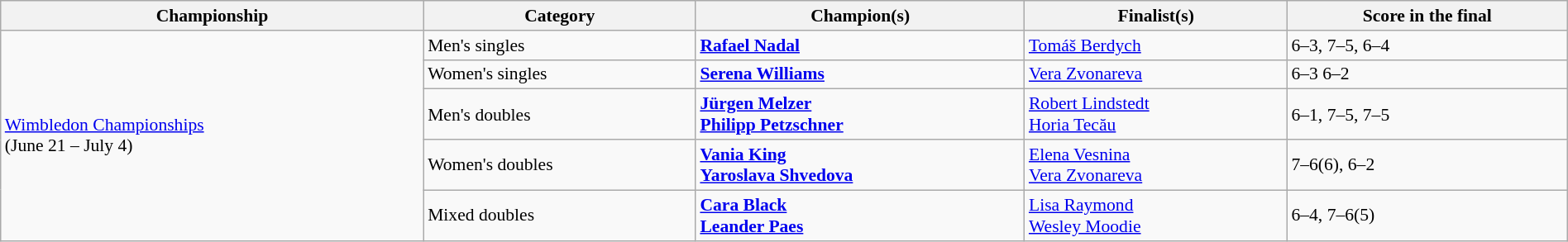<table class="wikitable" style="font-size:90%;" width=100%>
<tr>
<th>Championship</th>
<th>Category</th>
<th>Champion(s)</th>
<th>Finalist(s)</th>
<th>Score in the final</th>
</tr>
<tr>
<td rowspan="5"><a href='#'>Wimbledon Championships</a><br>(June 21 – July 4)</td>
<td>Men's singles</td>
<td> <strong><a href='#'>Rafael Nadal</a></strong></td>
<td> <a href='#'>Tomáš Berdych</a></td>
<td>6–3, 7–5, 6–4</td>
</tr>
<tr>
<td>Women's singles</td>
<td> <strong><a href='#'>Serena Williams</a></strong></td>
<td> <a href='#'>Vera Zvonareva</a></td>
<td>6–3 6–2</td>
</tr>
<tr>
<td>Men's doubles</td>
<td> <strong><a href='#'>Jürgen Melzer</a></strong> <br> <strong><a href='#'>Philipp Petzschner</a></strong></td>
<td> <a href='#'>Robert Lindstedt</a> <br> <a href='#'>Horia Tecău</a></td>
<td>6–1, 7–5, 7–5</td>
</tr>
<tr>
<td>Women's doubles</td>
<td> <strong><a href='#'>Vania King</a></strong> <br> <strong><a href='#'>Yaroslava Shvedova</a></strong></td>
<td> <a href='#'>Elena Vesnina</a> <br> <a href='#'>Vera Zvonareva</a></td>
<td>7–6(6), 6–2</td>
</tr>
<tr>
<td>Mixed doubles</td>
<td> <strong><a href='#'>Cara Black</a></strong> <br> <strong><a href='#'>Leander Paes</a></strong></td>
<td> <a href='#'>Lisa Raymond</a> <br> <a href='#'>Wesley Moodie</a></td>
<td>6–4, 7–6(5)</td>
</tr>
</table>
